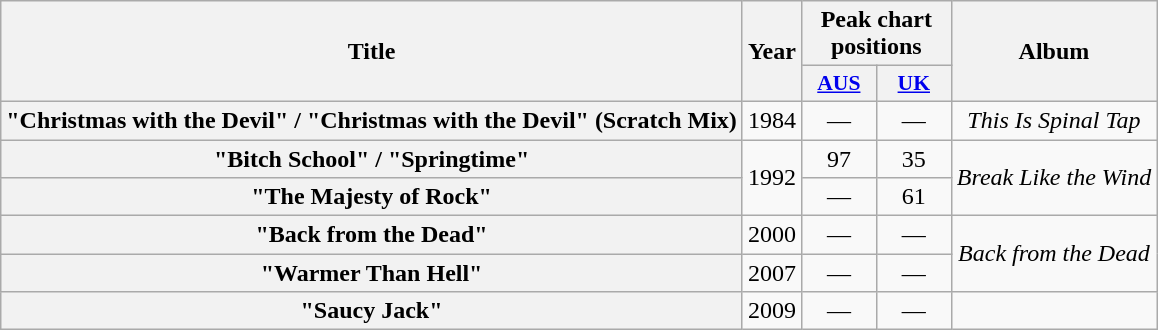<table class="wikitable plainrowheaders" style="text-align:center;">
<tr>
<th scope="col" rowspan="2">Title</th>
<th scope="col" rowspan="2">Year</th>
<th scope="col" colspan="2">Peak chart positions</th>
<th scope="col" rowspan="2">Album</th>
</tr>
<tr>
<th scope="col" style="width:3em;font-size:90%;"><a href='#'>AUS</a><br></th>
<th scope="col" style="width:3em;font-size:90%;"><a href='#'>UK</a><br></th>
</tr>
<tr>
<th scope="row">"Christmas with the Devil" / "Christmas with the Devil" (Scratch Mix)</th>
<td>1984</td>
<td>—</td>
<td>—</td>
<td><em>This Is Spinal Tap</em></td>
</tr>
<tr>
<th scope="row">"Bitch School" / "Springtime"</th>
<td rowspan="2">1992</td>
<td>97</td>
<td>35</td>
<td rowspan="2"><em>Break Like the Wind</em></td>
</tr>
<tr>
<th scope="row">"The Majesty of Rock"</th>
<td>—</td>
<td>61</td>
</tr>
<tr>
<th scope="row">"Back from the Dead"</th>
<td>2000</td>
<td>—</td>
<td>—</td>
<td rowspan="2"><em>Back from the Dead</em></td>
</tr>
<tr>
<th scope="row">"Warmer Than Hell"</th>
<td>2007</td>
<td>—</td>
<td>—</td>
</tr>
<tr>
<th scope="row">"Saucy Jack" </th>
<td>2009</td>
<td>—</td>
<td>—</td>
<td></td>
</tr>
</table>
